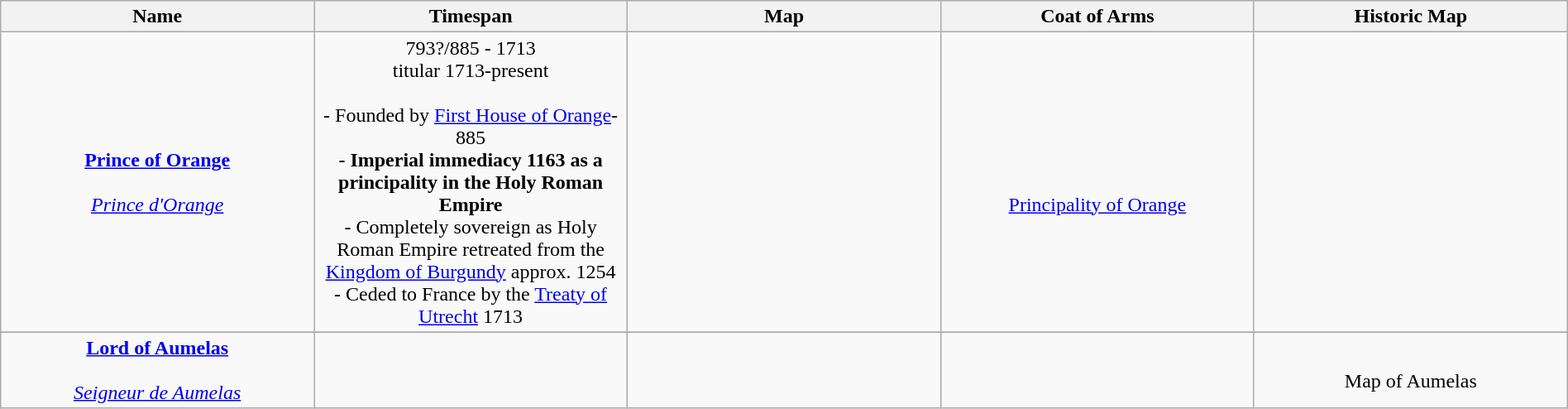<table class="wikitable" style="text-align:center; width:100%">
<tr>
<th width=20%>Name</th>
<th width=20%>Timespan</th>
<th width=20%>Map</th>
<th width=20%>Coat of Arms</th>
<th width=20%>Historic Map</th>
</tr>
<tr>
<td><strong><a href='#'>Prince of Orange</a></strong><br><br><em><a href='#'>Prince d'Orange</a></em></td>
<td>793?/885 - 1713<br>titular 1713-present<br><br>- Founded by <a href='#'>First House of Orange</a>-	885 <br><strong>- Imperial immediacy 1163 as a principality in the Holy Roman Empire</strong><br>- Completely sovereign as Holy Roman Empire retreated from the <a href='#'>Kingdom of Burgundy</a> approx. 1254<br>- Ceded to France by the <a href='#'>Treaty of Utrecht</a> 1713</td>
<td></td>
<td><br><br> <a href='#'>Principality of Orange</a></td>
<td></td>
</tr>
<tr>
</tr>
<tr>
<td><strong><a href='#'>Lord of Aumelas</a></strong><br><br><em><a href='#'>Seigneur de Aumelas</a></em></td>
<td></td>
<td></td>
<td><br></td>
<td><br>Map of Aumelas</td>
</tr>
</table>
